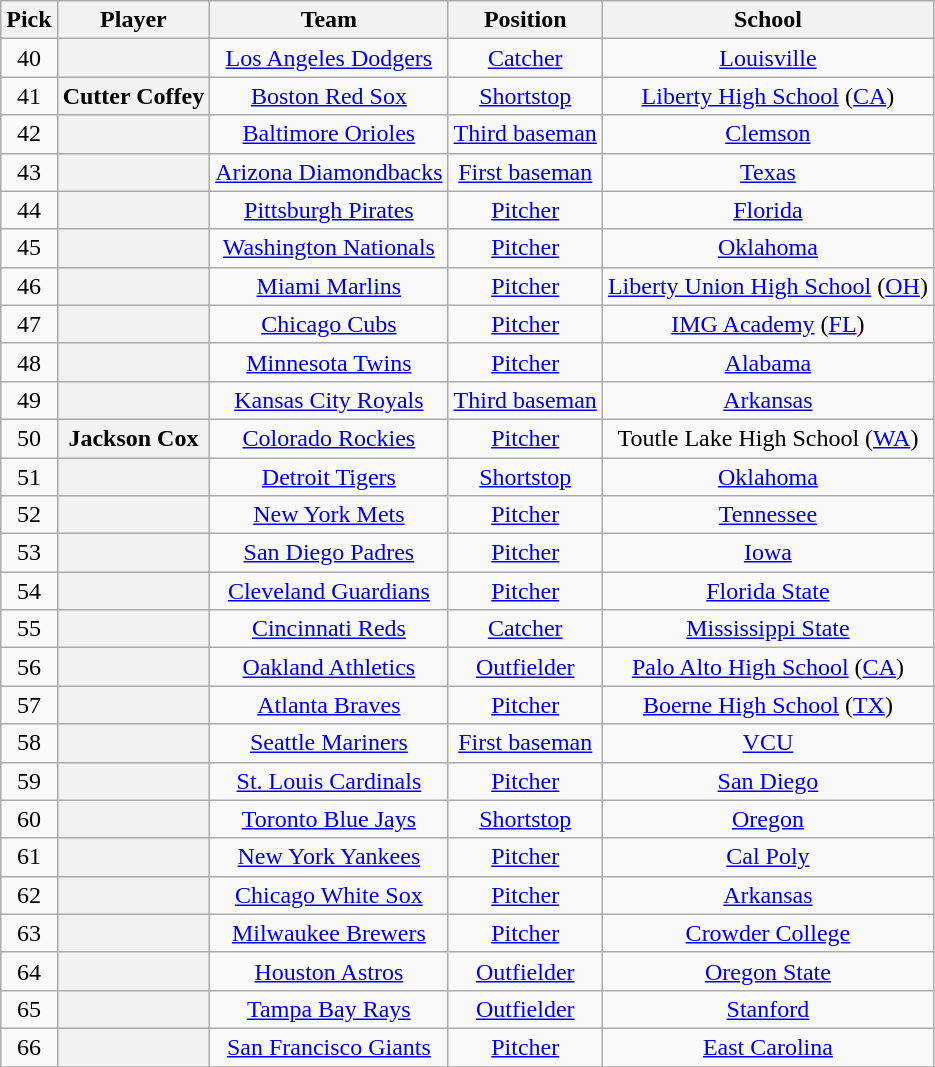<table class="wikitable sortable plainrowheaders" style="text-align:center; width=74%">
<tr>
<th scope="col">Pick</th>
<th scope="col">Player</th>
<th scope="col">Team</th>
<th scope="col">Position</th>
<th scope="col">School</th>
</tr>
<tr>
<td>40</td>
<th scope="row" style="text-align:center"></th>
<td><a href='#'>Los Angeles Dodgers</a></td>
<td><a href='#'>Catcher</a></td>
<td><a href='#'>Louisville</a></td>
</tr>
<tr>
<td>41</td>
<th scope="row" style="text-align:center">Cutter Coffey</th>
<td><a href='#'>Boston Red Sox</a></td>
<td><a href='#'>Shortstop</a></td>
<td><a href='#'>Liberty High School</a> (<a href='#'>CA</a>)</td>
</tr>
<tr>
<td>42</td>
<th scope="row" style="text-align:center"></th>
<td><a href='#'>Baltimore Orioles</a></td>
<td><a href='#'>Third baseman</a></td>
<td><a href='#'>Clemson</a></td>
</tr>
<tr>
<td>43</td>
<th scope="row" style="text-align:center"></th>
<td><a href='#'>Arizona Diamondbacks</a></td>
<td><a href='#'>First baseman</a></td>
<td><a href='#'>Texas</a></td>
</tr>
<tr>
<td>44</td>
<th scope="row" style="text-align:center"></th>
<td><a href='#'>Pittsburgh Pirates</a></td>
<td><a href='#'>Pitcher</a></td>
<td><a href='#'>Florida</a></td>
</tr>
<tr>
<td>45</td>
<th scope="row" style="text-align:center"></th>
<td><a href='#'>Washington Nationals</a></td>
<td><a href='#'>Pitcher</a></td>
<td><a href='#'>Oklahoma</a></td>
</tr>
<tr>
<td>46</td>
<th scope="row" style="text-align:center"></th>
<td><a href='#'>Miami Marlins</a></td>
<td><a href='#'>Pitcher</a></td>
<td><a href='#'>Liberty Union High School</a> (<a href='#'>OH</a>)</td>
</tr>
<tr>
<td>47</td>
<th scope="row" style="text-align:center"></th>
<td><a href='#'>Chicago Cubs</a></td>
<td><a href='#'>Pitcher</a></td>
<td><a href='#'>IMG Academy</a> (<a href='#'>FL</a>)</td>
</tr>
<tr>
<td>48</td>
<th scope="row" style="text-align:center"></th>
<td><a href='#'>Minnesota Twins</a></td>
<td><a href='#'>Pitcher</a></td>
<td><a href='#'>Alabama</a></td>
</tr>
<tr>
<td>49</td>
<th scope="row" style="text-align:center"></th>
<td><a href='#'>Kansas City Royals</a></td>
<td><a href='#'>Third baseman</a></td>
<td><a href='#'>Arkansas</a></td>
</tr>
<tr>
<td>50</td>
<th scope="row" style="text-align:center">Jackson Cox</th>
<td><a href='#'>Colorado Rockies</a></td>
<td><a href='#'>Pitcher</a></td>
<td>Toutle Lake High School (<a href='#'>WA</a>)</td>
</tr>
<tr>
<td>51</td>
<th scope="row" style="text-align:center"></th>
<td><a href='#'>Detroit Tigers</a></td>
<td><a href='#'>Shortstop</a></td>
<td><a href='#'>Oklahoma</a></td>
</tr>
<tr>
<td>52</td>
<th scope="row" style="text-align:center"></th>
<td><a href='#'>New York Mets</a></td>
<td><a href='#'>Pitcher</a></td>
<td><a href='#'>Tennessee</a></td>
</tr>
<tr>
<td>53</td>
<th scope="row" style="text-align:center"></th>
<td><a href='#'>San Diego Padres</a></td>
<td><a href='#'>Pitcher</a></td>
<td><a href='#'>Iowa</a></td>
</tr>
<tr>
<td>54</td>
<th scope="row" style="text-align:center"></th>
<td><a href='#'>Cleveland Guardians</a></td>
<td><a href='#'>Pitcher</a></td>
<td><a href='#'>Florida State</a></td>
</tr>
<tr>
<td>55</td>
<th scope="row" style="text-align:center"></th>
<td><a href='#'>Cincinnati Reds</a></td>
<td><a href='#'>Catcher</a></td>
<td><a href='#'>Mississippi State</a></td>
</tr>
<tr>
<td>56</td>
<th scope="row" style="text-align:center"></th>
<td><a href='#'>Oakland Athletics</a></td>
<td><a href='#'>Outfielder</a></td>
<td><a href='#'>Palo Alto High School</a> (<a href='#'>CA</a>)</td>
</tr>
<tr>
<td>57</td>
<th scope="row" style="text-align:center"></th>
<td><a href='#'>Atlanta Braves</a></td>
<td><a href='#'>Pitcher</a></td>
<td><a href='#'>Boerne High School</a> (<a href='#'>TX</a>)</td>
</tr>
<tr>
<td>58</td>
<th scope="row" style="text-align:center"></th>
<td><a href='#'>Seattle Mariners</a></td>
<td><a href='#'>First baseman</a></td>
<td><a href='#'>VCU</a></td>
</tr>
<tr>
<td>59</td>
<th scope="row" style="text-align:center"></th>
<td><a href='#'>St. Louis Cardinals</a></td>
<td><a href='#'>Pitcher</a></td>
<td><a href='#'>San Diego</a></td>
</tr>
<tr>
<td>60</td>
<th scope="row" style="text-align:center"></th>
<td><a href='#'>Toronto Blue Jays</a></td>
<td><a href='#'>Shortstop</a></td>
<td><a href='#'>Oregon</a></td>
</tr>
<tr>
<td>61</td>
<th scope="row" style="text-align:center"></th>
<td><a href='#'>New York Yankees</a></td>
<td><a href='#'>Pitcher</a></td>
<td><a href='#'>Cal Poly</a></td>
</tr>
<tr>
<td>62</td>
<th scope="row" style="text-align:center"></th>
<td><a href='#'>Chicago White Sox</a></td>
<td><a href='#'>Pitcher</a></td>
<td><a href='#'>Arkansas</a></td>
</tr>
<tr>
<td>63</td>
<th scope="row" style="text-align:center"></th>
<td><a href='#'>Milwaukee Brewers</a></td>
<td><a href='#'>Pitcher</a></td>
<td><a href='#'>Crowder College</a></td>
</tr>
<tr>
<td>64</td>
<th scope="row" style="text-align:center"></th>
<td><a href='#'>Houston Astros</a></td>
<td><a href='#'>Outfielder</a></td>
<td><a href='#'>Oregon State</a></td>
</tr>
<tr>
<td>65</td>
<th scope="row" style="text-align:center"></th>
<td><a href='#'>Tampa Bay Rays</a></td>
<td><a href='#'>Outfielder</a></td>
<td><a href='#'>Stanford</a></td>
</tr>
<tr>
<td>66</td>
<th scope="row" style="text-align:center"></th>
<td><a href='#'>San Francisco Giants</a></td>
<td><a href='#'>Pitcher</a></td>
<td><a href='#'>East Carolina</a></td>
</tr>
<tr>
</tr>
</table>
